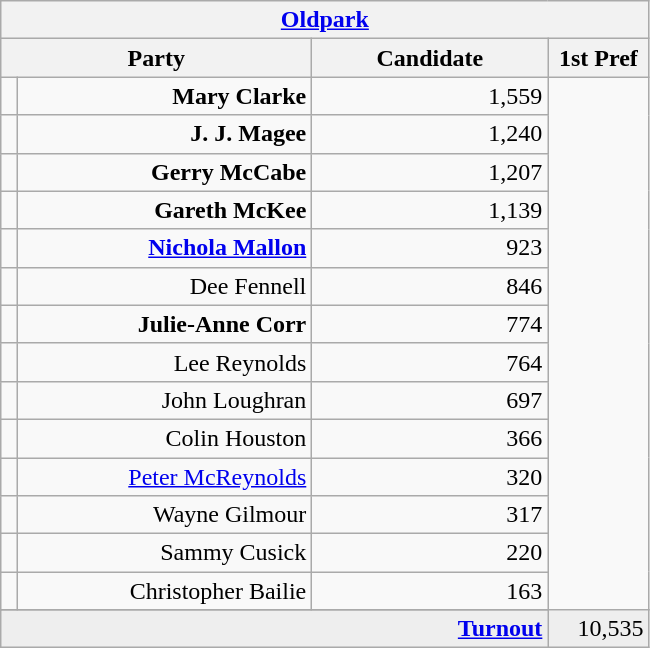<table class="wikitable">
<tr>
<th colspan="4" align="center"><a href='#'>Oldpark</a></th>
</tr>
<tr>
<th colspan="2" align="center" width=200>Party</th>
<th width=150>Candidate</th>
<th width=60>1st Pref</th>
</tr>
<tr>
<td></td>
<td align="right"><strong>Mary Clarke</strong></td>
<td align="right">1,559</td>
</tr>
<tr>
<td></td>
<td align="right"><strong>J. J. Magee</strong></td>
<td align="right">1,240</td>
</tr>
<tr>
<td></td>
<td align="right"><strong>Gerry McCabe</strong></td>
<td align="right">1,207</td>
</tr>
<tr>
<td></td>
<td align="right"><strong>Gareth McKee</strong></td>
<td align="right">1,139</td>
</tr>
<tr>
<td></td>
<td align="right"><strong><a href='#'>Nichola Mallon</a></strong></td>
<td align="right">923</td>
</tr>
<tr>
<td></td>
<td align="right">Dee Fennell</td>
<td align="right">846</td>
</tr>
<tr>
<td></td>
<td align="right"><strong>Julie-Anne Corr</strong></td>
<td align="right">774</td>
</tr>
<tr>
<td></td>
<td align="right">Lee Reynolds</td>
<td align="right">764</td>
</tr>
<tr>
<td></td>
<td align="right">John Loughran</td>
<td align="right">697</td>
</tr>
<tr>
<td></td>
<td align="right">Colin Houston</td>
<td align="right">366</td>
</tr>
<tr>
<td></td>
<td align="right"><a href='#'>Peter McReynolds</a></td>
<td align="right">320</td>
</tr>
<tr>
<td></td>
<td align="right">Wayne Gilmour</td>
<td align="right">317</td>
</tr>
<tr>
<td></td>
<td align="right">Sammy Cusick</td>
<td align="right">220</td>
</tr>
<tr>
<td></td>
<td align="right">Christopher Bailie</td>
<td align="right">163</td>
</tr>
<tr>
</tr>
<tr bgcolor="EEEEEE">
<td colspan=3 align="right"><strong><a href='#'>Turnout</a></strong></td>
<td align="right">10,535</td>
</tr>
</table>
